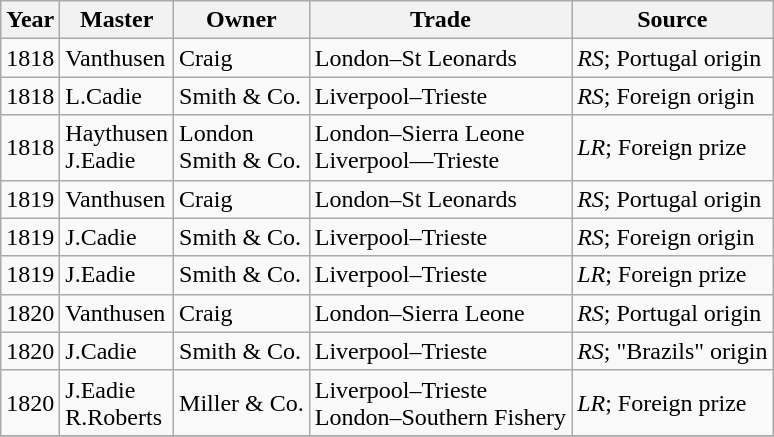<table class="sortable wikitable">
<tr>
<th>Year</th>
<th>Master</th>
<th>Owner</th>
<th>Trade</th>
<th>Source</th>
</tr>
<tr>
<td>1818</td>
<td>Vanthusen</td>
<td>Craig</td>
<td>London–St Leonards</td>
<td><em>RS</em>; Portugal origin</td>
</tr>
<tr>
<td>1818</td>
<td>L.Cadie</td>
<td>Smith & Co.</td>
<td>Liverpool–Trieste</td>
<td><em>RS</em>; Foreign origin</td>
</tr>
<tr>
<td>1818</td>
<td>Haythusen<br>J.Eadie</td>
<td>London<br>Smith & Co.</td>
<td>London–Sierra Leone<br>Liverpool—Trieste</td>
<td><em>LR</em>; Foreign prize</td>
</tr>
<tr>
<td>1819</td>
<td>Vanthusen</td>
<td>Craig</td>
<td>London–St Leonards</td>
<td><em>RS</em>; Portugal origin</td>
</tr>
<tr>
<td>1819</td>
<td>J.Cadie</td>
<td>Smith & Co.</td>
<td>Liverpool–Trieste</td>
<td><em>RS</em>; Foreign origin</td>
</tr>
<tr>
<td>1819</td>
<td>J.Eadie</td>
<td>Smith & Co.</td>
<td>Liverpool–Trieste</td>
<td><em>LR</em>; Foreign prize</td>
</tr>
<tr>
<td>1820</td>
<td>Vanthusen</td>
<td>Craig</td>
<td>London–Sierra Leone</td>
<td><em>RS</em>; Portugal origin</td>
</tr>
<tr>
<td>1820</td>
<td>J.Cadie</td>
<td>Smith & Co.</td>
<td>Liverpool–Trieste</td>
<td><em>RS</em>; "Brazils" origin</td>
</tr>
<tr>
<td>1820</td>
<td>J.Eadie<br>R.Roberts</td>
<td>Miller & Co.</td>
<td>Liverpool–Trieste<br>London–Southern Fishery</td>
<td><em>LR</em>; Foreign prize</td>
</tr>
<tr>
</tr>
</table>
